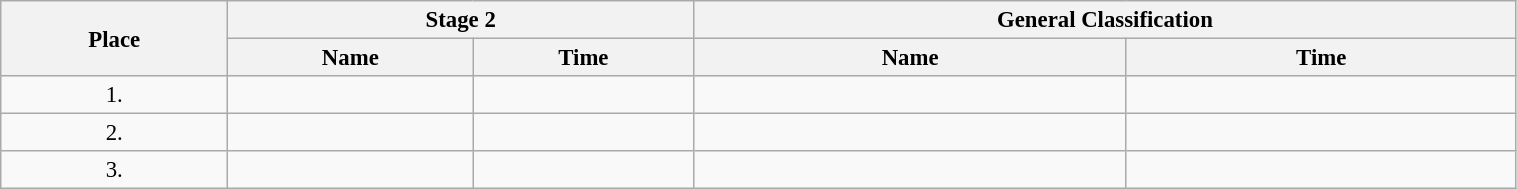<table class=wikitable style="font-size:95%" width="80%">
<tr>
<th rowspan="2">Place</th>
<th colspan="2">Stage 2</th>
<th colspan="2">General Classification</th>
</tr>
<tr>
<th>Name</th>
<th>Time</th>
<th>Name</th>
<th>Time</th>
</tr>
<tr>
<td align="center">1.</td>
<td></td>
<td></td>
<td></td>
<td></td>
</tr>
<tr>
<td align="center">2.</td>
<td></td>
<td></td>
<td></td>
<td></td>
</tr>
<tr>
<td align="center">3.</td>
<td></td>
<td></td>
<td></td>
<td></td>
</tr>
</table>
